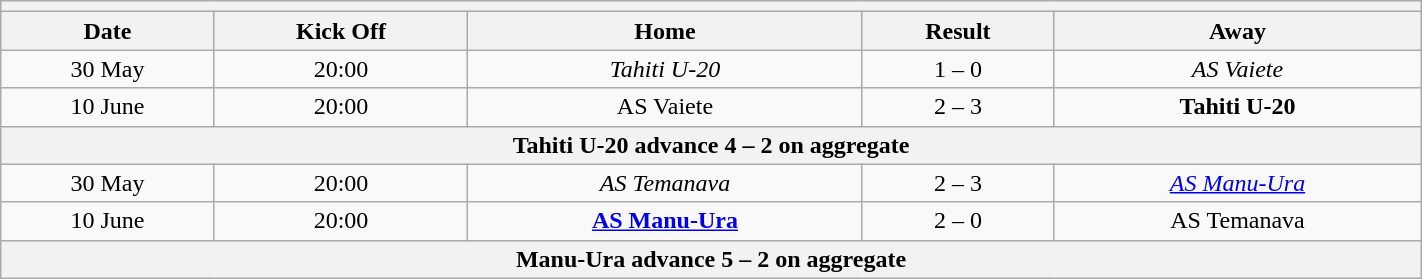<table class="wikitable collapsible collapsed" style="font-size: 100%; margin:0px;" width="75%">
<tr>
<th colspan="7" style="text-align:left;"></th>
</tr>
<tr>
<th><strong>Date</strong></th>
<th><strong>Kick Off</strong></th>
<th><strong>Home</strong></th>
<th><strong>Result</strong></th>
<th><strong>Away</strong></th>
</tr>
<tr>
<td align=center>30 May</td>
<td align=center>20:00</td>
<td align=center><em>Tahiti U-20</em></td>
<td align=center>1 – 0</td>
<td align=center><em>AS Vaiete</em></td>
</tr>
<tr>
<td align=center>10 June</td>
<td align=center>20:00</td>
<td align=center>AS Vaiete</td>
<td align=center>2 – 3</td>
<td align=center><strong>Tahiti U-20</strong></td>
</tr>
<tr>
<th colspan="5">Tahiti U-20 advance 4 – 2 on aggregate</th>
</tr>
<tr>
<td align=center>30 May</td>
<td align=center>20:00</td>
<td align=center><em>AS Temanava</em></td>
<td align=center>2 – 3</td>
<td align=center><em><a href='#'>AS Manu-Ura</a></em></td>
</tr>
<tr>
<td align=center>10 June</td>
<td align=center>20:00</td>
<td align=center><strong><a href='#'>AS Manu-Ura</a></strong></td>
<td align=center>2 – 0</td>
<td align=center>AS Temanava</td>
</tr>
<tr>
<th colspan="5">Manu-Ura advance 5 – 2 on aggregate</th>
</tr>
</table>
